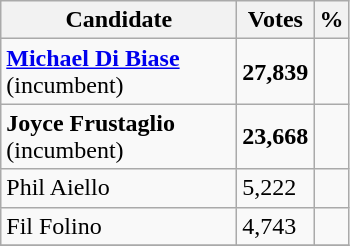<table class="wikitable">
<tr>
<th bgcolor="#DDDDFF" width="150px">Candidate</th>
<th bgcolor="#DDDDFF">Votes</th>
<th bgcolor="#DDDDFF">%</th>
</tr>
<tr>
<td><strong><a href='#'>Michael Di Biase</a></strong> (incumbent)</td>
<td><strong>27,839</strong></td>
<td></td>
</tr>
<tr>
<td><strong>Joyce Frustaglio</strong> (incumbent)</td>
<td><strong>23,668</strong></td>
<td></td>
</tr>
<tr>
<td>Phil Aiello</td>
<td>5,222</td>
<td></td>
</tr>
<tr>
<td>Fil Folino</td>
<td>4,743</td>
<td></td>
</tr>
<tr>
</tr>
</table>
